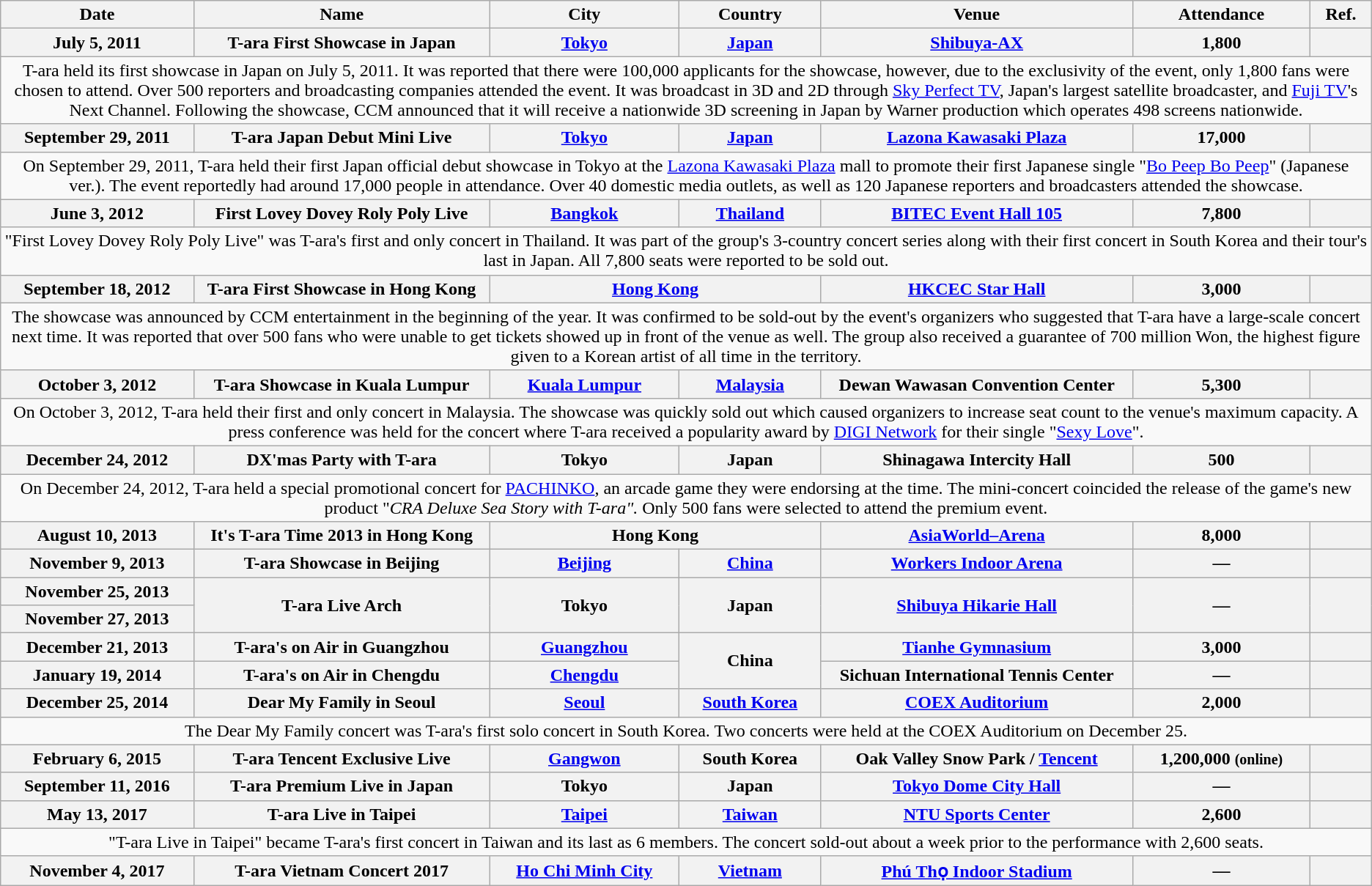<table class="wikitable plainrowheaders" style="text-align:center">
<tr>
<th>Date</th>
<th>Name</th>
<th>City</th>
<th>Country</th>
<th>Venue</th>
<th>Attendance</th>
<th>Ref.</th>
</tr>
<tr>
<th scope="row" style="text-align:center;">July 5, 2011</th>
<th scope="row" style="text-align:center;">T-ara First Showcase in Japan</th>
<th scope="row" style="text-align:center;"><a href='#'>Tokyo</a></th>
<th scope="row" style="text-align:center;"><a href='#'>Japan</a></th>
<th scope="row" style="text-align:center;"><a href='#'>Shibuya-AX</a></th>
<th scope="row" style="text-align:center;">1,800</th>
<th></th>
</tr>
<tr>
<td colspan="7">T-ara held its first showcase in Japan on July 5, 2011. It was reported that there were 100,000 applicants for the showcase, however, due to the exclusivity of the event, only 1,800 fans were chosen to attend. Over 500 reporters and broadcasting companies attended the event. It was broadcast in 3D and 2D through <a href='#'>Sky Perfect TV</a>, Japan's largest satellite broadcaster, and <a href='#'>Fuji TV</a>'s Next Channel. Following the showcase, CCM announced that it will receive a nationwide 3D screening in Japan by Warner production which operates 498 screens nationwide.</td>
</tr>
<tr>
<th scope="row" style="text-align:center;">September 29, 2011</th>
<th scope="row" style="text-align:center;">T-ara Japan Debut Mini Live</th>
<th scope="row" style="text-align:center;"><a href='#'>Tokyo</a></th>
<th scope="row" style="text-align:center;"><a href='#'>Japan</a></th>
<th scope="row" style="text-align:center;"><a href='#'>Lazona Kawasaki Plaza</a></th>
<th scope="row" style="text-align:center;">17,000</th>
<th></th>
</tr>
<tr>
<td colspan="7">On September 29, 2011, T-ara held their first Japan official debut showcase in Tokyo at the <a href='#'>Lazona Kawasaki Plaza</a> mall to promote their first Japanese single "<a href='#'>Bo Peep Bo Peep</a>" (Japanese ver.). The event reportedly had around 17,000 people in attendance. Over 40 domestic media outlets, as well as 120 Japanese reporters and broadcasters attended the showcase.</td>
</tr>
<tr>
<th scope="row" style="text-align:center;">June 3, 2012</th>
<th scope="row" style="text-align:center;">First Lovey Dovey Roly Poly Live</th>
<th scope="row" style="text-align:center;"><a href='#'>Bangkok</a></th>
<th scope="row" style="text-align:center;"><a href='#'>Thailand</a></th>
<th scope="row" style="text-align:center;"><a href='#'>BITEC Event Hall 105</a></th>
<th scope="row" style="text-align:center;">7,800</th>
<th></th>
</tr>
<tr>
<td colspan="7">"First Lovey Dovey Roly Poly Live" was T-ara's first and only concert in Thailand. It was part of the group's 3-country concert series along with their first concert in South Korea and their tour's last in Japan. All 7,800 seats were reported to be sold out.</td>
</tr>
<tr>
<th scope="row" style="text-align:center;">September 18, 2012</th>
<th scope="row" style="text-align:center;">T-ara First Showcase in Hong Kong</th>
<th colspan="2" scope="row" style="text-align:center;"><a href='#'>Hong Kong</a></th>
<th scope="row" style="text-align:center;"><a href='#'>HKCEC Star Hall</a></th>
<th scope="row" style="text-align:center;">3,000</th>
<th></th>
</tr>
<tr>
<td colspan="7">The showcase was announced by CCM entertainment in the beginning of the year. It was confirmed to be sold-out by the event's organizers who suggested that T-ara have a large-scale concert next time. It was reported that over 500 fans who were unable to get tickets showed up in front of the venue as well. The group also received a guarantee of 700 million Won, the highest figure given to a Korean artist of all time in the territory.</td>
</tr>
<tr>
<th scope="row" style="text-align:center;">October 3, 2012</th>
<th scope="row" style="text-align:center;">T-ara Showcase in Kuala Lumpur</th>
<th scope="row" style="text-align:center;"><a href='#'>Kuala Lumpur</a></th>
<th scope="row" style="text-align:center;"><a href='#'>Malaysia</a></th>
<th scope="row" style="text-align:center;">Dewan Wawasan Convention Center</th>
<th scope="row" style="text-align:center;">5,300</th>
<th></th>
</tr>
<tr>
<td colspan="7">On October 3, 2012, T-ara held their first and only concert in Malaysia. The showcase was quickly sold out which caused organizers to increase seat count to the venue's maximum capacity. A press conference was held for the concert where T-ara received a popularity award by <a href='#'>DIGI Network</a> for their single "<a href='#'>Sexy Love</a>".</td>
</tr>
<tr>
<th scope="row" style="text-align:center;">December 24, 2012</th>
<th scope="row" style="text-align:center;">DX'mas Party with T-ara</th>
<th scope="row" style="text-align:center;">Tokyo</th>
<th scope="row" style="text-align:center;">Japan</th>
<th scope="row" style="text-align:center;">Shinagawa Intercity Hall</th>
<th scope="row" style="text-align:center;">500</th>
<th></th>
</tr>
<tr>
<td colspan="7">On December 24, 2012, T-ara held a special promotional concert for <a href='#'>PACHINKO</a>, an arcade game they were endorsing at the time. The mini-concert coincided the release of the game's new product "<em>CRA Deluxe Sea Story with T-ara".</em> Only 500 fans were selected to attend the premium event.</td>
</tr>
<tr>
<th scope="row" style="text-align:center;">August 10, 2013</th>
<th scope="row" style="text-align:center;">It's T-ara Time 2013 in Hong Kong</th>
<th colspan="2" scope="row" style="text-align:center;">Hong Kong</th>
<th scope="row" style="text-align:center;"><a href='#'>AsiaWorld–Arena</a></th>
<th scope="row" style="text-align:center;">8,000</th>
<th></th>
</tr>
<tr>
<th scope="row" style="text-align:center;">November 9, 2013</th>
<th scope="row" style="text-align:center;">T-ara Showcase in Beijing</th>
<th scope="row" style="text-align:center;"><a href='#'>Beijing</a></th>
<th scope="row" style="text-align:center;"><a href='#'>China</a></th>
<th scope="row" style="text-align:center;"><a href='#'>Workers Indoor Arena</a></th>
<th scope="row" style="text-align:center;">—</th>
<th></th>
</tr>
<tr>
<th scope="row" style="text-align:center;">November 25, 2013</th>
<th rowspan="2" scope="row" style="text-align:center;">T-ara Live Arch</th>
<th rowspan="2"  scope="row" style="text-align:center;">Tokyo</th>
<th rowspan="2"  scope="row" style="text-align:center;">Japan</th>
<th rowspan="2"  scope="row" style="text-align:center;"><a href='#'>Shibuya Hikarie Hall</a></th>
<th rowspan="2"  scope="row" style="text-align:center;">—</th>
<th rowspan="2"></th>
</tr>
<tr>
<th scope="row" style="text-align:center;">November 27, 2013</th>
</tr>
<tr>
<th scope="row" style="text-align:center;">December 21, 2013</th>
<th scope="row" style="text-align:center;">T-ara's on Air in Guangzhou</th>
<th scope="row" style="text-align:center;"><a href='#'>Guangzhou</a></th>
<th rowspan="2" scope="row" style="text-align:center;">China</th>
<th scope="row" style="text-align:center;"><a href='#'>Tianhe Gymnasium</a></th>
<th scope="row" style="text-align:center;">3,000</th>
<th></th>
</tr>
<tr>
<th scope="row" style="text-align:center;">January 19, 2014</th>
<th scope="row" style="text-align:center;">T-ara's on Air in Chengdu</th>
<th scope="row" style="text-align:center;"><a href='#'>Chengdu</a></th>
<th scope="row" style="text-align:center;">Sichuan International Tennis Center</th>
<th scope="row" style="text-align:center;">—</th>
<th></th>
</tr>
<tr>
<th scope="row" style="text-align:center;">December 25, 2014</th>
<th scope="row" style="text-align:center;">Dear My Family in Seoul</th>
<th scope="row" style="text-align:center;"><a href='#'>Seoul</a></th>
<th scope="row" style="text-align:center;"><a href='#'>South Korea</a></th>
<th scope="row" style="text-align:center;"><a href='#'>COEX Auditorium</a></th>
<th scope="row" style="text-align:center;">2,000</th>
<th></th>
</tr>
<tr>
<td colspan="7">The Dear My Family concert was T-ara's first solo concert in South Korea. Two concerts were held at the COEX Auditorium on December 25.</td>
</tr>
<tr>
<th scope="row" style="text-align:center;">February 6, 2015</th>
<th scope="row" style="text-align:center;">T-ara Tencent Exclusive Live</th>
<th scope="row" style="text-align:center;"><a href='#'>Gangwon</a></th>
<th scope="row" style="text-align:center;">South Korea</th>
<th scope="row" style="text-align:center;">Oak Valley Snow Park / <a href='#'>Tencent</a></th>
<th scope="row" style="text-align:center;">1,200,000 <small>(online)</small></th>
<th></th>
</tr>
<tr>
<th scope="row" style="text-align:center;">September 11, 2016</th>
<th scope="row" style="text-align:center;">T-ara Premium Live in Japan</th>
<th scope="row" style="text-align:center;">Tokyo</th>
<th scope="row" style="text-align:center;">Japan</th>
<th scope="row" style="text-align:center;"><a href='#'>Tokyo Dome City Hall</a></th>
<th scope="row" style="text-align:center;">—</th>
<th></th>
</tr>
<tr>
<th scope="row" style="text-align:center;">May 13, 2017</th>
<th scope="row" style="text-align:center;">T-ara Live in Taipei</th>
<th scope="row" style="text-align:center;"><a href='#'>Taipei</a></th>
<th scope="row" style="text-align:center;"><a href='#'>Taiwan</a></th>
<th scope="row" style="text-align:center;"><a href='#'>NTU Sports Center</a></th>
<th scope="row" style="text-align:center;">2,600</th>
<th></th>
</tr>
<tr>
<td colspan="7">"T-ara Live in Taipei" became T-ara's first concert in Taiwan and its last as 6 members. The concert sold-out about a week prior to the performance with 2,600 seats.</td>
</tr>
<tr>
<th scope="row" style="text-align:center;">November 4, 2017</th>
<th scope="row" style="text-align:center;">T-ara Vietnam Concert 2017</th>
<th scope="row" style="text-align:center;"><a href='#'>Ho Chi Minh City</a></th>
<th scope="row" style="text-align:center;"><a href='#'>Vietnam</a></th>
<th scope="row" style="text-align:center;"><a href='#'>Phú Thọ Indoor Stadium</a></th>
<th scope="row" style="text-align:center;">—</th>
<th></th>
</tr>
</table>
